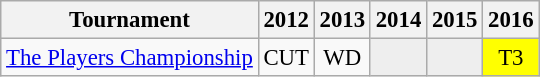<table class="wikitable" style="font-size:95%;text-align:center;">
<tr>
<th>Tournament</th>
<th>2012</th>
<th>2013</th>
<th>2014</th>
<th>2015</th>
<th>2016</th>
</tr>
<tr>
<td align=left><a href='#'>The Players Championship</a></td>
<td>CUT</td>
<td>WD</td>
<td style="background:#eeeeee;"></td>
<td style="background:#eeeeee;"></td>
<td style="background:yellow;">T3</td>
</tr>
</table>
